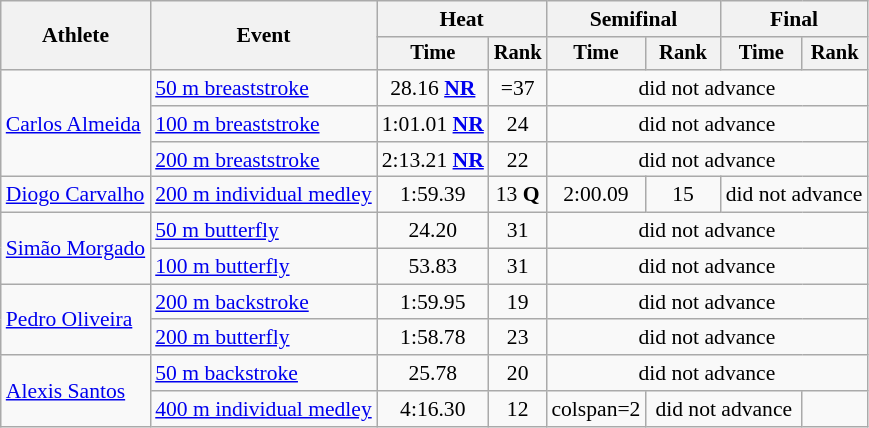<table class=wikitable style="font-size:90%">
<tr>
<th rowspan="2">Athlete</th>
<th rowspan="2">Event</th>
<th colspan="2">Heat</th>
<th colspan="2">Semifinal</th>
<th colspan="2">Final</th>
</tr>
<tr style="font-size:95%">
<th>Time</th>
<th>Rank</th>
<th>Time</th>
<th>Rank</th>
<th>Time</th>
<th>Rank</th>
</tr>
<tr align=center>
<td align=left rowspan=3><a href='#'>Carlos Almeida</a></td>
<td align=left><a href='#'>50 m breaststroke</a></td>
<td>28.16  <strong><a href='#'>NR</a></strong></td>
<td>=37</td>
<td colspan=4>did not advance</td>
</tr>
<tr align=center>
<td align=left><a href='#'>100 m breaststroke</a></td>
<td>1:01.01 <strong><a href='#'>NR</a></strong></td>
<td>24</td>
<td colspan=4>did not advance</td>
</tr>
<tr align=center>
<td align=left><a href='#'>200 m breaststroke</a></td>
<td>2:13.21 <strong><a href='#'>NR</a></strong></td>
<td>22</td>
<td colspan=4>did not advance</td>
</tr>
<tr align=center>
<td align=left><a href='#'>Diogo Carvalho</a></td>
<td align=left><a href='#'>200 m individual medley</a></td>
<td>1:59.39</td>
<td>13 <strong>Q</strong></td>
<td>2:00.09</td>
<td>15</td>
<td colspan=2>did not advance</td>
</tr>
<tr align=center>
<td align=left rowspan=2><a href='#'>Simão Morgado</a></td>
<td align=left><a href='#'>50 m butterfly</a></td>
<td>24.20</td>
<td>31</td>
<td colspan=4>did not advance</td>
</tr>
<tr align=center>
<td align=left><a href='#'>100 m butterfly</a></td>
<td>53.83</td>
<td>31</td>
<td colspan=4>did not advance</td>
</tr>
<tr align=center>
<td align=left rowspan=2><a href='#'>Pedro Oliveira</a></td>
<td align=left><a href='#'>200 m backstroke</a></td>
<td>1:59.95</td>
<td>19</td>
<td colspan=4>did not advance</td>
</tr>
<tr align=center>
<td align=left><a href='#'>200 m butterfly</a></td>
<td>1:58.78</td>
<td>23</td>
<td colspan=4>did not advance</td>
</tr>
<tr align=center>
<td align=left rowspan=2><a href='#'>Alexis Santos</a></td>
<td align=left><a href='#'>50 m backstroke</a></td>
<td>25.78</td>
<td>20</td>
<td colspan=4>did not advance</td>
</tr>
<tr align=center>
<td align=left><a href='#'>400 m individual medley</a></td>
<td>4:16.30</td>
<td>12</td>
<td>colspan=2 </td>
<td colspan=2>did not advance</td>
</tr>
</table>
